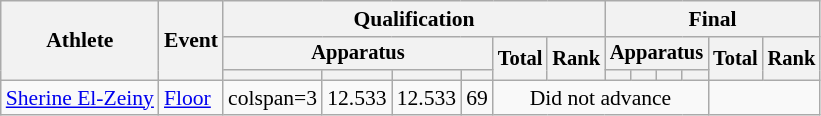<table class="wikitable" style="font-size:90%">
<tr>
<th rowspan=3>Athlete</th>
<th rowspan=3>Event</th>
<th colspan=6>Qualification</th>
<th colspan=6>Final</th>
</tr>
<tr style="font-size:95%">
<th colspan=4>Apparatus</th>
<th rowspan=2>Total</th>
<th rowspan=2>Rank</th>
<th colspan=4>Apparatus</th>
<th rowspan=2>Total</th>
<th rowspan=2>Rank</th>
</tr>
<tr style="font-size:95%">
<th></th>
<th></th>
<th></th>
<th></th>
<th></th>
<th></th>
<th></th>
<th></th>
</tr>
<tr align=center>
<td align=left><a href='#'>Sherine El-Zeiny</a></td>
<td align=left><a href='#'>Floor</a></td>
<td>colspan=3 </td>
<td>12.533</td>
<td>12.533</td>
<td>69</td>
<td colspan=6>Did not advance</td>
</tr>
</table>
